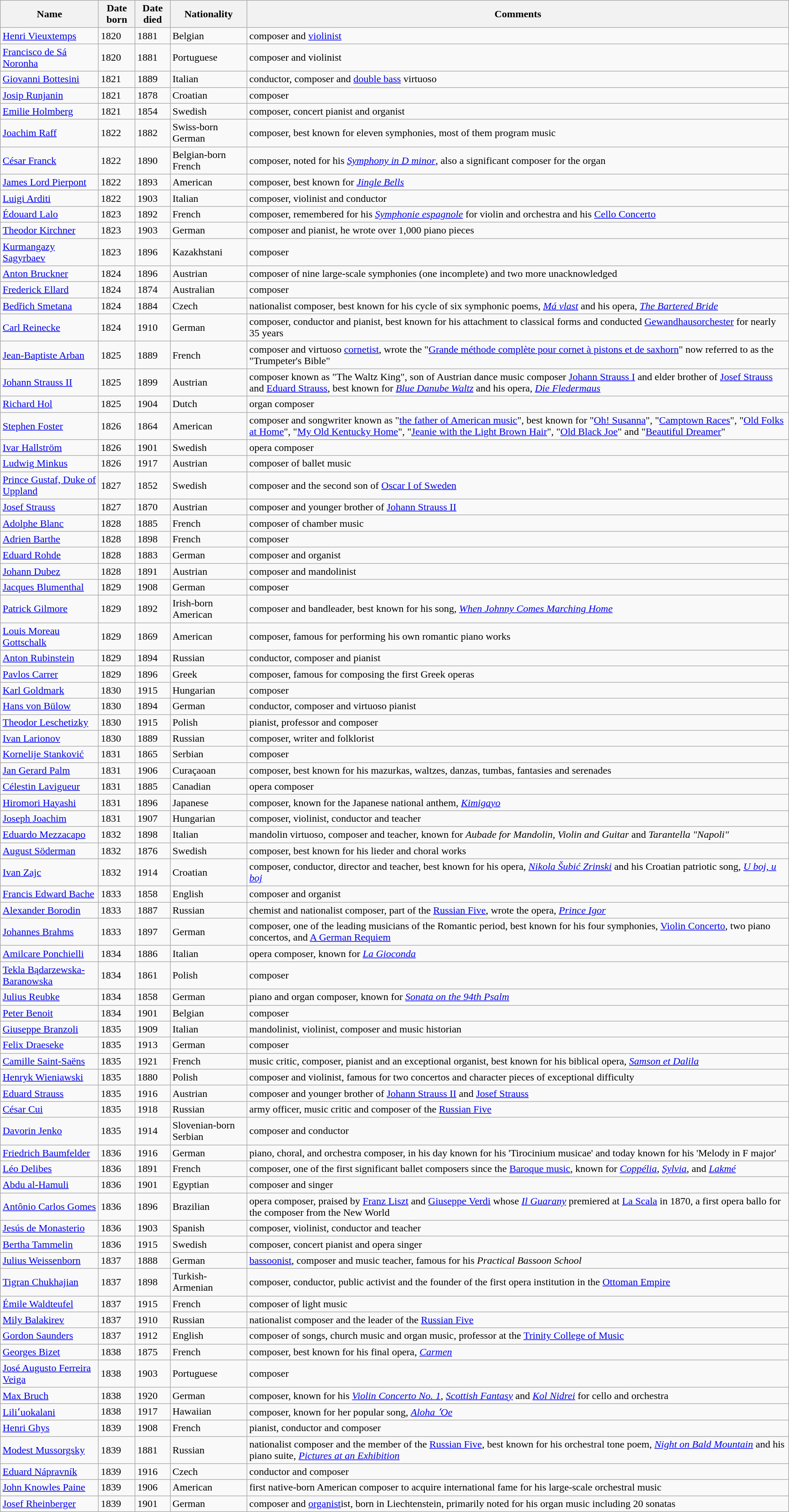<table class="wikitable sortable">
<tr>
<th>Name</th>
<th>Date born</th>
<th>Date died</th>
<th>Nationality</th>
<th class=unsortable>Comments</th>
</tr>
<tr>
<td><a href='#'>Henri Vieuxtemps</a></td>
<td>1820</td>
<td>1881</td>
<td>Belgian</td>
<td>composer and <a href='#'>violinist</a></td>
</tr>
<tr>
<td><a href='#'>Francisco de Sá Noronha</a></td>
<td>1820</td>
<td>1881</td>
<td>Portuguese</td>
<td>composer and violinist</td>
</tr>
<tr>
<td><a href='#'>Giovanni Bottesini</a></td>
<td>1821</td>
<td>1889</td>
<td>Italian</td>
<td>conductor, composer and <a href='#'>double bass</a> virtuoso</td>
</tr>
<tr>
<td><a href='#'>Josip Runjanin</a></td>
<td>1821</td>
<td>1878</td>
<td>Croatian</td>
<td>composer</td>
</tr>
<tr>
<td><a href='#'>Emilie Holmberg</a></td>
<td>1821</td>
<td>1854</td>
<td>Swedish</td>
<td>composer, concert pianist and organist</td>
</tr>
<tr>
<td><a href='#'>Joachim Raff</a></td>
<td>1822</td>
<td>1882</td>
<td>Swiss-born German</td>
<td>composer, best known for eleven symphonies, most of them program music</td>
</tr>
<tr>
<td><a href='#'>César Franck</a></td>
<td>1822</td>
<td>1890</td>
<td>Belgian-born French</td>
<td>composer, noted for his <em><a href='#'>Symphony in D minor</a></em>, also a significant composer for the organ</td>
</tr>
<tr>
<td><a href='#'>James Lord Pierpont</a></td>
<td>1822</td>
<td>1893</td>
<td>American</td>
<td>composer, best known for <em><a href='#'>Jingle Bells</a></em></td>
</tr>
<tr>
<td><a href='#'>Luigi Arditi</a></td>
<td>1822</td>
<td>1903</td>
<td>Italian</td>
<td>composer, violinist and conductor</td>
</tr>
<tr>
<td><a href='#'>Édouard Lalo</a></td>
<td>1823</td>
<td>1892</td>
<td>French</td>
<td>composer, remembered for his <em><a href='#'>Symphonie espagnole</a></em> for violin and orchestra and his <a href='#'>Cello Concerto</a></td>
</tr>
<tr>
<td><a href='#'>Theodor Kirchner</a></td>
<td>1823</td>
<td>1903</td>
<td>German</td>
<td>composer and pianist, he wrote over 1,000 piano pieces</td>
</tr>
<tr>
<td><a href='#'>Kurmangazy Sagyrbaev</a></td>
<td>1823</td>
<td>1896</td>
<td>Kazakhstani</td>
<td>composer</td>
</tr>
<tr>
<td><a href='#'>Anton Bruckner</a></td>
<td>1824</td>
<td>1896</td>
<td>Austrian</td>
<td>composer of nine large-scale symphonies (one incomplete) and two more unacknowledged</td>
</tr>
<tr>
<td><a href='#'>Frederick Ellard</a></td>
<td>1824</td>
<td>1874</td>
<td>Australian</td>
<td>composer</td>
</tr>
<tr>
<td><a href='#'>Bedřich Smetana</a></td>
<td>1824</td>
<td>1884</td>
<td>Czech</td>
<td>nationalist composer, best known for his cycle of six symphonic poems, <em><a href='#'>Má vlast</a></em> and his opera, <em><a href='#'>The Bartered Bride</a></em></td>
</tr>
<tr>
<td><a href='#'>Carl Reinecke</a></td>
<td>1824</td>
<td>1910</td>
<td>German</td>
<td>composer, conductor and pianist, best known for his attachment to classical forms and conducted <a href='#'>Gewandhausorchester</a> for nearly 35 years</td>
</tr>
<tr>
<td><a href='#'>Jean-Baptiste Arban</a></td>
<td>1825</td>
<td>1889</td>
<td>French</td>
<td>composer and virtuoso <a href='#'>cornetist</a>, wrote the "<a href='#'>Grande méthode complète pour cornet à pistons et de saxhorn</a>" now referred to as the "Trumpeter's Bible"</td>
</tr>
<tr>
<td><a href='#'>Johann Strauss II</a></td>
<td>1825</td>
<td>1899</td>
<td>Austrian</td>
<td>composer known as "The Waltz King", son of Austrian dance music composer <a href='#'>Johann Strauss I</a> and elder brother of <a href='#'>Josef Strauss</a> and <a href='#'>Eduard Strauss</a>, best known for <em><a href='#'>Blue Danube Waltz</a></em> and his opera, <em><a href='#'>Die Fledermaus</a></em></td>
</tr>
<tr>
<td><a href='#'>Richard Hol</a></td>
<td>1825</td>
<td>1904</td>
<td>Dutch</td>
<td>organ composer</td>
</tr>
<tr>
<td><a href='#'>Stephen Foster</a></td>
<td>1826</td>
<td>1864</td>
<td>American</td>
<td>composer and songwriter known as "<a href='#'>the father of American music</a>", best known for "<a href='#'>Oh! Susanna</a>", "<a href='#'>Camptown Races</a>", "<a href='#'>Old Folks at Home</a>", "<a href='#'>My Old Kentucky Home</a>", "<a href='#'>Jeanie with the Light Brown Hair</a>", "<a href='#'>Old Black Joe</a>" and "<a href='#'>Beautiful Dreamer</a>"</td>
</tr>
<tr>
<td><a href='#'>Ivar Hallström</a></td>
<td>1826</td>
<td>1901</td>
<td>Swedish</td>
<td>opera composer</td>
</tr>
<tr>
<td><a href='#'>Ludwig Minkus</a></td>
<td>1826</td>
<td>1917</td>
<td>Austrian</td>
<td>composer of ballet music</td>
</tr>
<tr>
<td><a href='#'>Prince Gustaf, Duke of Uppland</a></td>
<td>1827</td>
<td>1852</td>
<td>Swedish</td>
<td>composer and the second son of <a href='#'>Oscar I of Sweden</a></td>
</tr>
<tr>
<td><a href='#'>Josef Strauss</a></td>
<td>1827</td>
<td>1870</td>
<td>Austrian</td>
<td>composer and younger brother of <a href='#'>Johann Strauss II</a></td>
</tr>
<tr>
<td><a href='#'>Adolphe Blanc</a></td>
<td>1828</td>
<td>1885</td>
<td>French</td>
<td>composer of chamber music</td>
</tr>
<tr>
<td><a href='#'>Adrien Barthe</a></td>
<td>1828</td>
<td>1898</td>
<td>French</td>
<td>composer</td>
</tr>
<tr>
<td><a href='#'>Eduard Rohde</a></td>
<td>1828</td>
<td>1883</td>
<td>German</td>
<td>composer and organist</td>
</tr>
<tr>
<td><a href='#'>Johann Dubez</a></td>
<td>1828</td>
<td>1891</td>
<td>Austrian</td>
<td>composer and mandolinist</td>
</tr>
<tr>
<td><a href='#'>Jacques Blumenthal</a></td>
<td>1829</td>
<td>1908</td>
<td>German</td>
<td>composer</td>
</tr>
<tr>
<td><a href='#'>Patrick Gilmore</a></td>
<td>1829</td>
<td>1892</td>
<td>Irish-born American</td>
<td>composer and bandleader, best known for his song, <em><a href='#'>When Johnny Comes Marching Home</a></em></td>
</tr>
<tr>
<td><a href='#'>Louis Moreau Gottschalk</a></td>
<td>1829</td>
<td>1869</td>
<td>American</td>
<td>composer, famous for performing his own romantic piano works</td>
</tr>
<tr>
<td><a href='#'>Anton Rubinstein</a></td>
<td>1829</td>
<td>1894</td>
<td>Russian</td>
<td>conductor, composer and pianist</td>
</tr>
<tr>
<td><a href='#'>Pavlos Carrer</a></td>
<td>1829</td>
<td>1896</td>
<td>Greek</td>
<td>composer, famous for composing the first Greek operas</td>
</tr>
<tr>
<td><a href='#'>Karl Goldmark</a></td>
<td>1830</td>
<td>1915</td>
<td>Hungarian</td>
<td>composer</td>
</tr>
<tr>
<td><a href='#'>Hans von Bülow</a></td>
<td>1830</td>
<td>1894</td>
<td>German</td>
<td>conductor, composer and virtuoso pianist</td>
</tr>
<tr>
<td><a href='#'>Theodor Leschetizky</a></td>
<td>1830</td>
<td>1915</td>
<td>Polish</td>
<td>pianist, professor and composer</td>
</tr>
<tr>
<td><a href='#'>Ivan Larionov</a></td>
<td>1830</td>
<td>1889</td>
<td>Russian</td>
<td>composer, writer and folklorist</td>
</tr>
<tr>
<td><a href='#'>Kornelije Stanković</a></td>
<td>1831</td>
<td>1865</td>
<td>Serbian</td>
<td>composer</td>
</tr>
<tr>
<td><a href='#'>Jan Gerard Palm</a></td>
<td>1831</td>
<td>1906</td>
<td>Curaçaoan</td>
<td>composer, best known for his mazurkas, waltzes, danzas, tumbas, fantasies and serenades</td>
</tr>
<tr>
<td><a href='#'>Célestin Lavigueur</a></td>
<td>1831</td>
<td>1885</td>
<td>Canadian</td>
<td>opera composer</td>
</tr>
<tr>
<td><a href='#'>Hiromori Hayashi</a></td>
<td>1831</td>
<td>1896</td>
<td>Japanese</td>
<td>composer, known for the Japanese national anthem, <em><a href='#'>Kimigayo</a></em></td>
</tr>
<tr>
<td><a href='#'>Joseph Joachim</a></td>
<td>1831</td>
<td>1907</td>
<td>Hungarian</td>
<td>composer, violinist, conductor and teacher</td>
</tr>
<tr>
<td><a href='#'>Eduardo Mezzacapo</a></td>
<td>1832</td>
<td>1898</td>
<td>Italian</td>
<td>mandolin virtuoso, composer and teacher, known for <em>Aubade for Mandolin, Violin and Guitar</em> and <em>Tarantella "Napoli"</em></td>
</tr>
<tr>
<td><a href='#'>August Söderman</a></td>
<td>1832</td>
<td>1876</td>
<td>Swedish</td>
<td>composer, best known for his lieder and choral works</td>
</tr>
<tr>
<td><a href='#'>Ivan Zajc</a></td>
<td>1832</td>
<td>1914</td>
<td>Croatian</td>
<td>composer, conductor, director and teacher, best known for his opera, <em><a href='#'>Nikola Šubić Zrinski</a></em> and his Croatian patriotic song, <em><a href='#'>U boj, u boj</a></em></td>
</tr>
<tr>
<td><a href='#'>Francis Edward Bache</a></td>
<td>1833</td>
<td>1858</td>
<td>English</td>
<td>composer and organist</td>
</tr>
<tr>
<td><a href='#'>Alexander Borodin</a></td>
<td>1833</td>
<td>1887</td>
<td>Russian</td>
<td>chemist and nationalist composer, part of the <a href='#'>Russian Five</a>, wrote the opera, <em><a href='#'>Prince Igor</a></em></td>
</tr>
<tr>
<td><a href='#'>Johannes Brahms</a></td>
<td>1833</td>
<td>1897</td>
<td>German</td>
<td>composer, one of the leading musicians of the Romantic period, best known for his four symphonies, <a href='#'>Violin Concerto</a>, two piano concertos, and <a href='#'>A German Requiem</a></td>
</tr>
<tr>
<td><a href='#'>Amilcare Ponchielli</a></td>
<td>1834</td>
<td>1886</td>
<td>Italian</td>
<td>opera composer, known for <em><a href='#'>La Gioconda</a></em></td>
</tr>
<tr>
<td><a href='#'>Tekla Bądarzewska-Baranowska</a></td>
<td>1834</td>
<td>1861</td>
<td>Polish</td>
<td>composer</td>
</tr>
<tr>
<td><a href='#'>Julius Reubke</a></td>
<td>1834</td>
<td>1858</td>
<td>German</td>
<td>piano and organ composer, known for <em><a href='#'>Sonata on the 94th Psalm</a></em></td>
</tr>
<tr>
<td><a href='#'>Peter Benoit</a></td>
<td>1834</td>
<td>1901</td>
<td>Belgian</td>
<td>composer</td>
</tr>
<tr>
<td><a href='#'>Giuseppe Branzoli</a></td>
<td>1835</td>
<td>1909</td>
<td>Italian</td>
<td>mandolinist, violinist, composer and music historian</td>
</tr>
<tr>
<td><a href='#'>Felix Draeseke</a></td>
<td>1835</td>
<td>1913</td>
<td>German</td>
<td>composer</td>
</tr>
<tr>
<td><a href='#'>Camille Saint-Saëns</a></td>
<td>1835</td>
<td>1921</td>
<td>French</td>
<td>music critic, composer, pianist and an exceptional organist, best known for his biblical opera, <em><a href='#'>Samson et Dalila</a></em></td>
</tr>
<tr>
<td><a href='#'>Henryk Wieniawski</a></td>
<td>1835</td>
<td>1880</td>
<td>Polish</td>
<td>composer and violinist, famous for two concertos and character pieces of exceptional difficulty</td>
</tr>
<tr>
<td><a href='#'>Eduard Strauss</a></td>
<td>1835</td>
<td>1916</td>
<td>Austrian</td>
<td>composer and younger brother of <a href='#'>Johann Strauss II</a> and <a href='#'>Josef Strauss</a></td>
</tr>
<tr>
<td><a href='#'>César Cui</a></td>
<td>1835</td>
<td>1918</td>
<td>Russian</td>
<td>army officer, music critic and composer of the <a href='#'>Russian Five</a></td>
</tr>
<tr>
<td><a href='#'>Davorin Jenko</a></td>
<td>1835</td>
<td>1914</td>
<td>Slovenian-born Serbian</td>
<td>composer and conductor</td>
</tr>
<tr>
<td><a href='#'>Friedrich Baumfelder</a></td>
<td>1836</td>
<td>1916</td>
<td>German</td>
<td>piano, choral, and orchestra composer, in his day known for his 'Tirocinium musicae' and today known for his 'Melody in F major'</td>
</tr>
<tr>
<td><a href='#'>Léo Delibes</a></td>
<td>1836</td>
<td>1891</td>
<td>French</td>
<td>composer, one of the first significant ballet composers since the <a href='#'>Baroque music</a>, known for <em><a href='#'>Coppélia</a></em>, <em><a href='#'>Sylvia</a></em>, and <em><a href='#'>Lakmé</a></em></td>
</tr>
<tr>
<td><a href='#'>Abdu al-Hamuli</a></td>
<td>1836</td>
<td>1901</td>
<td>Egyptian</td>
<td>composer and singer</td>
</tr>
<tr>
<td><a href='#'>Antônio Carlos Gomes</a></td>
<td>1836</td>
<td>1896</td>
<td>Brazilian</td>
<td>opera composer, praised by <a href='#'>Franz Liszt</a> and <a href='#'>Giuseppe Verdi</a> whose <em><a href='#'>Il Guarany</a></em> premiered at <a href='#'>La Scala</a> in 1870, a first opera ballo for the composer from the New World</td>
</tr>
<tr>
<td><a href='#'>Jesús de Monasterio</a></td>
<td>1836</td>
<td>1903</td>
<td>Spanish</td>
<td>composer, violinist, conductor and teacher</td>
</tr>
<tr>
<td><a href='#'>Bertha Tammelin</a></td>
<td>1836</td>
<td>1915</td>
<td>Swedish</td>
<td>composer, concert pianist and opera singer</td>
</tr>
<tr>
<td><a href='#'>Julius Weissenborn</a></td>
<td>1837</td>
<td>1888</td>
<td>German</td>
<td><a href='#'>bassoonist</a>, composer and music teacher, famous for his <em>Practical Bassoon School</em></td>
</tr>
<tr>
<td><a href='#'>Tigran Chukhajian</a></td>
<td>1837</td>
<td>1898</td>
<td>Turkish-Armenian</td>
<td>composer, conductor, public activist and the founder of the first opera institution in the <a href='#'>Ottoman Empire</a></td>
</tr>
<tr>
<td><a href='#'>Émile Waldteufel</a></td>
<td>1837</td>
<td>1915</td>
<td>French</td>
<td>composer of light music</td>
</tr>
<tr>
<td><a href='#'>Mily Balakirev</a></td>
<td>1837</td>
<td>1910</td>
<td>Russian</td>
<td>nationalist composer and the leader of the <a href='#'>Russian Five</a></td>
</tr>
<tr>
<td><a href='#'>Gordon Saunders</a></td>
<td>1837</td>
<td>1912</td>
<td>English</td>
<td>composer of songs, church music and organ music, professor at the <a href='#'>Trinity College of Music</a></td>
</tr>
<tr>
<td><a href='#'>Georges Bizet</a></td>
<td>1838</td>
<td>1875</td>
<td>French</td>
<td>composer, best known for his final opera, <em><a href='#'>Carmen</a></em></td>
</tr>
<tr>
<td><a href='#'>José Augusto Ferreira Veiga</a></td>
<td>1838</td>
<td>1903</td>
<td>Portuguese</td>
<td>composer</td>
</tr>
<tr>
<td><a href='#'>Max Bruch</a></td>
<td>1838</td>
<td>1920</td>
<td>German</td>
<td>composer, known for his <em><a href='#'>Violin Concerto No. 1</a></em>, <em><a href='#'>Scottish Fantasy</a></em> and <em><a href='#'>Kol Nidrei</a></em> for cello and orchestra</td>
</tr>
<tr>
<td><a href='#'>Liliʻuokalani</a></td>
<td>1838</td>
<td>1917</td>
<td>Hawaiian</td>
<td>composer, known for her popular song, <em><a href='#'>Aloha ʻOe</a></em></td>
</tr>
<tr>
<td><a href='#'>Henri Ghys</a></td>
<td>1839</td>
<td>1908</td>
<td>French</td>
<td>pianist, conductor and composer</td>
</tr>
<tr>
<td><a href='#'>Modest Mussorgsky</a></td>
<td>1839</td>
<td>1881</td>
<td>Russian</td>
<td>nationalist composer and the member of the <a href='#'>Russian Five</a>, best known for his orchestral tone poem, <em><a href='#'>Night on Bald Mountain</a></em> and his piano suite, <em><a href='#'>Pictures at an Exhibition</a></em></td>
</tr>
<tr>
<td><a href='#'>Eduard Nápravník</a></td>
<td>1839</td>
<td>1916</td>
<td>Czech</td>
<td> conductor and composer</td>
</tr>
<tr>
<td><a href='#'>John Knowles Paine</a></td>
<td>1839</td>
<td>1906</td>
<td>American</td>
<td>first native-born American composer to acquire international fame for his large-scale orchestral music</td>
</tr>
<tr>
<td><a href='#'>Josef Rheinberger</a></td>
<td>1839</td>
<td>1901</td>
<td>German</td>
<td>composer and <a href='#'>organist</a>ist, born in Liechtenstein, primarily noted for his organ music including 20 sonatas</td>
</tr>
</table>
